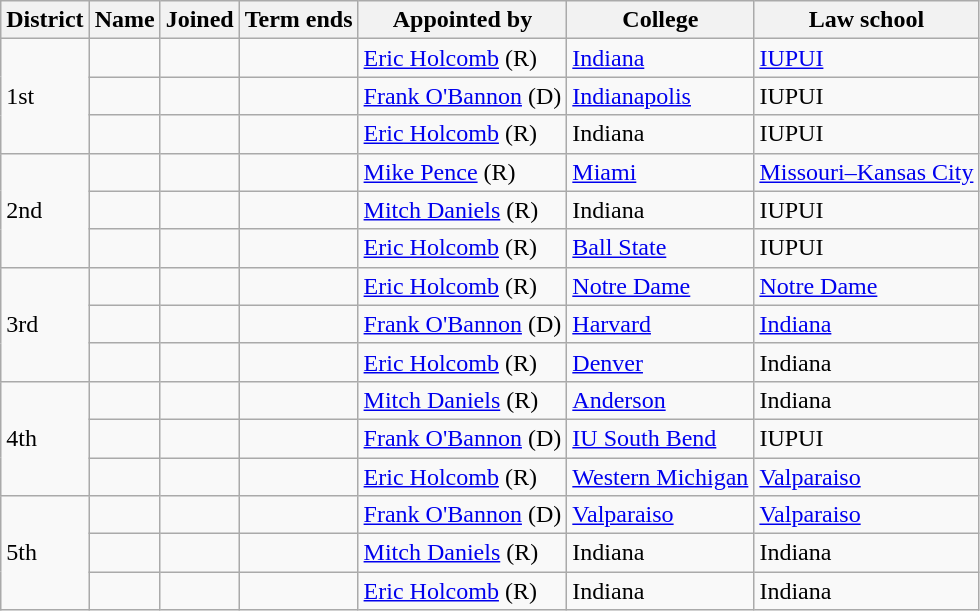<table class="wikitable sortable">
<tr>
<th>District</th>
<th>Name</th>
<th>Joined</th>
<th>Term ends</th>
<th>Appointed by</th>
<th>College</th>
<th>Law school</th>
</tr>
<tr>
<td rowspan=3>1st</td>
<td></td>
<td></td>
<td></td>
<td><a href='#'>Eric Holcomb</a> (R)</td>
<td><a href='#'>Indiana</a></td>
<td><a href='#'>IUPUI</a></td>
</tr>
<tr>
<td></td>
<td></td>
<td></td>
<td><a href='#'>Frank O'Bannon</a> (D)</td>
<td><a href='#'>Indianapolis</a></td>
<td>IUPUI</td>
</tr>
<tr>
<td><strong></strong></td>
<td></td>
<td></td>
<td><a href='#'>Eric Holcomb</a> (R)</td>
<td>Indiana</td>
<td>IUPUI</td>
</tr>
<tr>
<td rowspan=3>2nd</td>
<td><strong><em></em></strong></td>
<td></td>
<td></td>
<td><a href='#'>Mike Pence</a> (R)</td>
<td><a href='#'>Miami</a></td>
<td><a href='#'>Missouri–Kansas City</a></td>
</tr>
<tr>
<td></td>
<td></td>
<td></td>
<td><a href='#'>Mitch Daniels</a> (R)</td>
<td>Indiana</td>
<td>IUPUI</td>
</tr>
<tr>
<td></td>
<td></td>
<td></td>
<td><a href='#'>Eric Holcomb</a> (R)</td>
<td><a href='#'>Ball State</a></td>
<td>IUPUI</td>
</tr>
<tr>
<td rowspan=3>3rd</td>
<td></td>
<td></td>
<td></td>
<td><a href='#'>Eric Holcomb</a> (R)</td>
<td><a href='#'>Notre Dame</a></td>
<td><a href='#'>Notre Dame</a></td>
</tr>
<tr>
<td><strong></strong></td>
<td></td>
<td></td>
<td><a href='#'>Frank O'Bannon</a> (D)</td>
<td><a href='#'>Harvard</a></td>
<td><a href='#'>Indiana</a></td>
</tr>
<tr>
<td></td>
<td></td>
<td></td>
<td><a href='#'>Eric Holcomb</a> (R)</td>
<td><a href='#'>Denver</a></td>
<td>Indiana</td>
</tr>
<tr>
<td rowspan=3>4th</td>
<td></td>
<td></td>
<td></td>
<td><a href='#'>Mitch Daniels</a> (R)</td>
<td><a href='#'>Anderson</a></td>
<td>Indiana</td>
</tr>
<tr>
<td><strong></strong></td>
<td></td>
<td></td>
<td><a href='#'>Frank O'Bannon</a> (D)</td>
<td><a href='#'>IU South Bend</a></td>
<td>IUPUI</td>
</tr>
<tr>
<td></td>
<td></td>
<td></td>
<td><a href='#'>Eric Holcomb</a> (R)</td>
<td><a href='#'>Western Michigan</a></td>
<td><a href='#'>Valparaiso</a></td>
</tr>
<tr>
<td rowspan=3>5th</td>
<td></td>
<td></td>
<td></td>
<td><a href='#'>Frank O'Bannon</a> (D)</td>
<td><a href='#'>Valparaiso</a></td>
<td><a href='#'>Valparaiso</a></td>
</tr>
<tr>
<td><strong></strong></td>
<td></td>
<td></td>
<td><a href='#'>Mitch Daniels</a> (R)</td>
<td>Indiana</td>
<td>Indiana</td>
</tr>
<tr>
<td></td>
<td></td>
<td></td>
<td><a href='#'>Eric Holcomb</a> (R)</td>
<td>Indiana</td>
<td>Indiana</td>
</tr>
</table>
